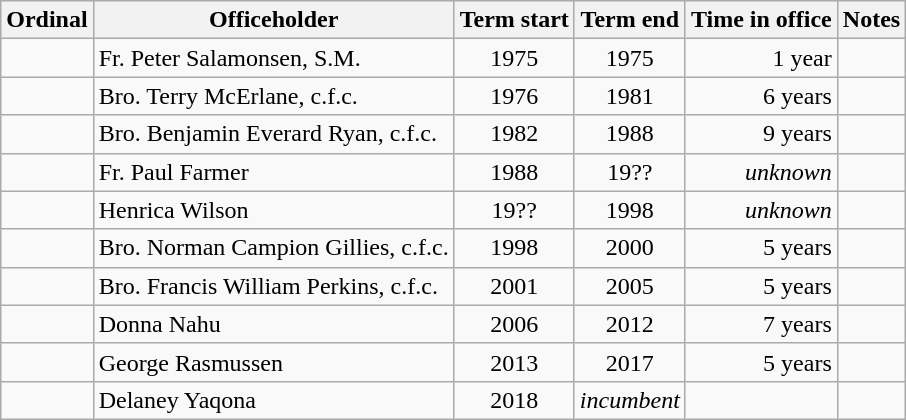<table class="wikitable sortable">
<tr>
<th>Ordinal</th>
<th>Officeholder</th>
<th>Term start</th>
<th>Term end</th>
<th>Time in office</th>
<th>Notes</th>
</tr>
<tr>
<td align=center></td>
<td>Fr. Peter Salamonsen, S.M.</td>
<td align=center>1975</td>
<td align=center>1975</td>
<td align=right>1 year</td>
<td></td>
</tr>
<tr>
<td align=center></td>
<td>Bro. Terry McErlane, c.f.c.</td>
<td align=center>1976</td>
<td align=center>1981</td>
<td align=right>6 years</td>
<td></td>
</tr>
<tr>
<td align=center></td>
<td>Bro. Benjamin Everard Ryan, c.f.c.</td>
<td align=center>1982</td>
<td align=center>1988</td>
<td align=right>9 years</td>
<td></td>
</tr>
<tr>
<td align=center></td>
<td>Fr. Paul Farmer</td>
<td align=center>1988</td>
<td align=center>19??</td>
<td align=right><em>unknown</em></td>
<td></td>
</tr>
<tr>
<td align=center></td>
<td>Henrica Wilson</td>
<td align=center>19??</td>
<td align=center>1998</td>
<td align=right><em>unknown</em></td>
<td></td>
</tr>
<tr>
<td align=center></td>
<td>Bro. Norman Campion Gillies, c.f.c.</td>
<td align=center>1998</td>
<td align=center>2000</td>
<td align=right>5 years</td>
<td></td>
</tr>
<tr>
<td align=center></td>
<td>Bro. Francis William Perkins, c.f.c.</td>
<td align=center>2001</td>
<td align=center>2005</td>
<td align=right>5 years</td>
<td></td>
</tr>
<tr>
<td align=center></td>
<td>Donna Nahu</td>
<td align=center>2006</td>
<td align=center>2012</td>
<td align=right>7 years</td>
<td></td>
</tr>
<tr>
<td align=center></td>
<td>George Rasmussen</td>
<td align=center>2013</td>
<td align=center>2017</td>
<td align=right>5 years</td>
<td></td>
</tr>
<tr>
<td align=center></td>
<td>Delaney Yaqona</td>
<td align=center>2018</td>
<td align=center><em>incumbent</em></td>
<td align=right></td>
<td></td>
</tr>
</table>
